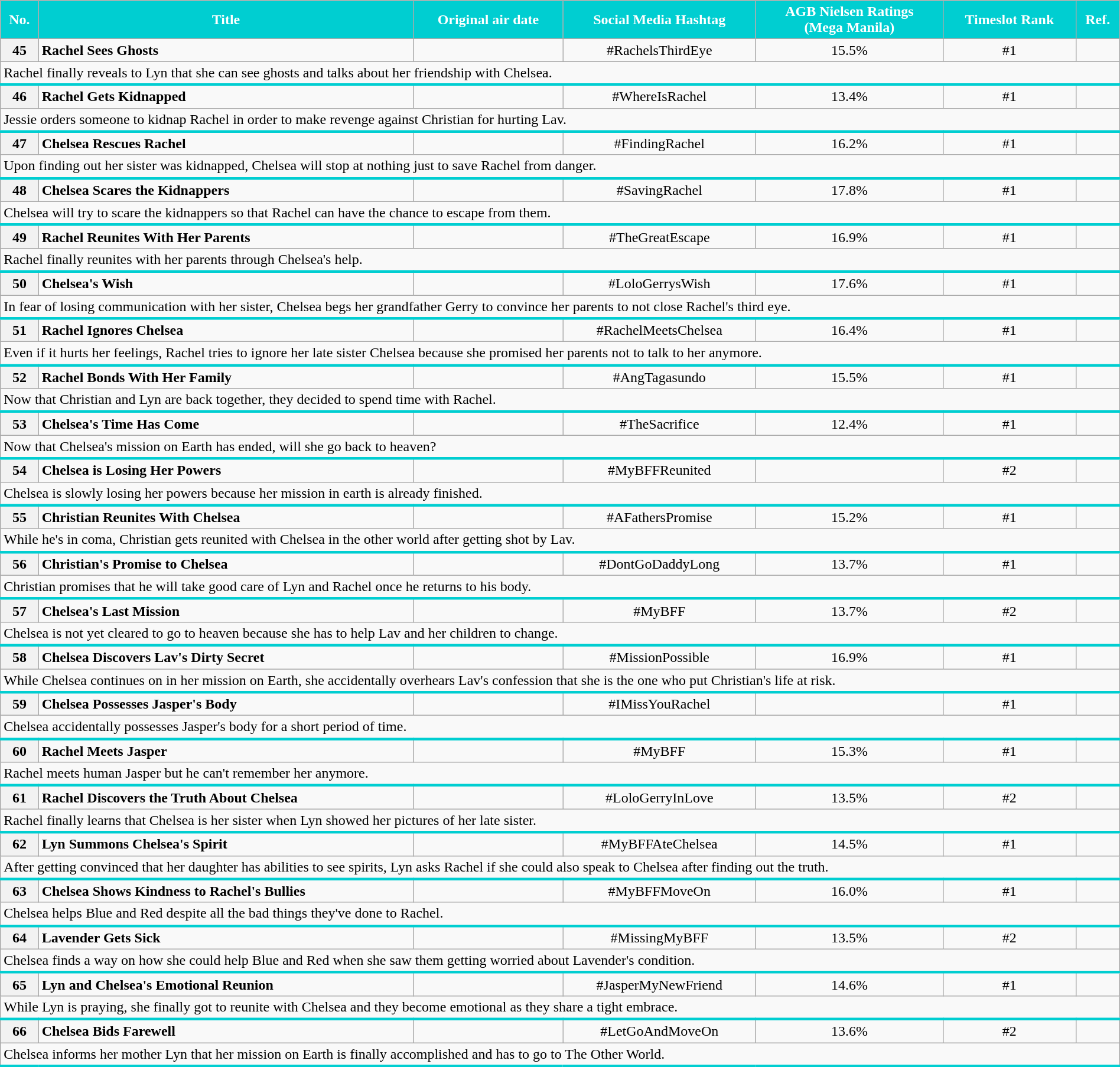<table class="wikitable" style="text-align:center; font-size:100%; line-height:18px;" width="100%">
<tr>
<th style="background:#00CED1; color:#ffffff">No.</th>
<th style="background:#00CED1; color:#ffffff">Title</th>
<th style="background:#00CED1; color:#ffffff">Original air date</th>
<th style="background:#00CED1; color:#ffffff">Social Media Hashtag</th>
<th style="background:#00CED1; color:#ffffff">AGB Nielsen Ratings<br>(Mega Manila)</th>
<th style="background:#00CED1; color:#ffffff">Timeslot Rank</th>
<th style="background:#00CED1; color:#ffffff">Ref.</th>
</tr>
<tr>
<th>45</th>
<td align="left"><strong>Rachel Sees Ghosts</strong></td>
<td></td>
<td>#RachelsThirdEye</td>
<td>15.5%</td>
<td>#1</td>
<td></td>
</tr>
<tr>
<td colspan = "7" style="text-align: left; border-bottom: 3px solid #00CED1;">Rachel finally reveals to Lyn that she can see ghosts and talks about her friendship with Chelsea.</td>
</tr>
<tr>
<th>46</th>
<td align="left"><strong>Rachel Gets Kidnapped</strong></td>
<td></td>
<td>#WhereIsRachel</td>
<td>13.4%</td>
<td>#1</td>
<td></td>
</tr>
<tr>
<td colspan = "7" style="text-align: left; border-bottom: 3px solid #00CED1;">Jessie orders someone to kidnap Rachel in order to make revenge against Christian for hurting Lav.</td>
</tr>
<tr>
<th>47</th>
<td align="left"><strong>Chelsea Rescues Rachel</strong></td>
<td></td>
<td>#FindingRachel</td>
<td>16.2%</td>
<td>#1</td>
<td></td>
</tr>
<tr>
<td colspan = "7" style="text-align: left; border-bottom: 3px solid #00CED1;">Upon finding out her sister was kidnapped, Chelsea will stop at nothing just to save Rachel from danger.</td>
</tr>
<tr>
<th>48</th>
<td align="left"><strong>Chelsea Scares the Kidnappers</strong></td>
<td></td>
<td>#SavingRachel</td>
<td>17.8%</td>
<td>#1</td>
<td></td>
</tr>
<tr>
<td colspan = "7" style="text-align: left; border-bottom: 3px solid #00CED1;">Chelsea will try to scare the kidnappers so that Rachel can have the chance to escape from them.</td>
</tr>
<tr>
<th>49</th>
<td align="left"><strong>Rachel Reunites With Her Parents</strong></td>
<td></td>
<td>#TheGreatEscape</td>
<td>16.9%</td>
<td>#1</td>
<td></td>
</tr>
<tr>
<td colspan = "7" style="text-align: left; border-bottom: 3px solid #00CED1;">Rachel finally reunites with her parents through Chelsea's help.</td>
</tr>
<tr>
<th>50</th>
<td align="left"><strong>Chelsea's Wish</strong></td>
<td></td>
<td>#LoloGerrysWish</td>
<td>17.6%</td>
<td>#1</td>
<td></td>
</tr>
<tr>
<td colspan = "7" style="text-align: left; border-bottom: 3px solid #00CED1;">In fear of losing communication with her sister, Chelsea begs her grandfather Gerry to convince her parents to not close Rachel's third eye.</td>
</tr>
<tr>
<th>51</th>
<td align="left"><strong>Rachel Ignores Chelsea</strong></td>
<td></td>
<td>#RachelMeetsChelsea</td>
<td>16.4%</td>
<td>#1</td>
<td></td>
</tr>
<tr>
<td colspan = "7" style="text-align: left; border-bottom: 3px solid #00CED1;">Even if it hurts her feelings, Rachel tries to ignore her late sister Chelsea because she promised her parents not to talk to her anymore.</td>
</tr>
<tr>
<th>52</th>
<td align="left"><strong>Rachel Bonds With Her Family</strong></td>
<td></td>
<td>#AngTagasundo</td>
<td>15.5%</td>
<td>#1</td>
<td></td>
</tr>
<tr>
<td colspan = "7" style="text-align: left; border-bottom: 3px solid #00CED1;">Now that Christian and Lyn are back together, they decided to spend time with Rachel.</td>
</tr>
<tr>
<th>53</th>
<td align="left"><strong>Chelsea's Time Has Come</strong></td>
<td></td>
<td>#TheSacrifice</td>
<td>12.4%</td>
<td>#1</td>
<td></td>
</tr>
<tr>
<td colspan = "7" style="text-align: left; border-bottom: 3px solid #00CED1;">Now that Chelsea's mission on Earth has ended, will she go back to heaven?</td>
</tr>
<tr>
<th>54</th>
<td align="left"><strong>Chelsea is Losing Her Powers</strong></td>
<td></td>
<td>#MyBFFReunited</td>
<td></td>
<td>#2</td>
<td></td>
</tr>
<tr>
<td colspan = "7" style="text-align: left; border-bottom: 3px solid #00CED1;">Chelsea is slowly losing her powers because her mission in earth is already finished.</td>
</tr>
<tr>
<th>55</th>
<td align="left"><strong>Christian Reunites With Chelsea</strong></td>
<td></td>
<td>#AFathersPromise</td>
<td>15.2%</td>
<td>#1</td>
<td></td>
</tr>
<tr>
<td colspan = "7" style="text-align: left; border-bottom: 3px solid #00CED1;">While he's in coma, Christian gets reunited with Chelsea in the other world after getting shot by Lav.</td>
</tr>
<tr>
<th>56</th>
<td align="left"><strong>Christian's Promise to Chelsea</strong></td>
<td></td>
<td>#DontGoDaddyLong</td>
<td>13.7%</td>
<td>#1</td>
<td></td>
</tr>
<tr>
<td colspan = "7" style="text-align: left; border-bottom: 3px solid #00CED1;">Christian promises that he will take good care of Lyn and Rachel once he returns to his body.</td>
</tr>
<tr>
<th>57</th>
<td align="left"><strong>Chelsea's Last Mission</strong></td>
<td></td>
<td>#MyBFF</td>
<td>13.7%</td>
<td>#2</td>
<td></td>
</tr>
<tr>
<td colspan = "7" style="text-align: left; border-bottom: 3px solid #00CED1;">Chelsea is not yet cleared to go to heaven because she has to help Lav and her children to change.</td>
</tr>
<tr>
<th>58</th>
<td align="left"><strong>Chelsea Discovers Lav's Dirty Secret</strong></td>
<td></td>
<td>#MissionPossible</td>
<td>16.9%</td>
<td>#1</td>
<td></td>
</tr>
<tr>
<td colspan = "7" style="text-align: left; border-bottom: 3px solid #00CED1;">While Chelsea continues on in her mission on Earth, she accidentally overhears Lav's confession that she is the one who put Christian's life at risk.</td>
</tr>
<tr>
<th>59</th>
<td align="left"><strong>Chelsea Possesses Jasper's Body</strong></td>
<td></td>
<td>#IMissYouRachel</td>
<td></td>
<td>#1</td>
<td></td>
</tr>
<tr>
<td colspan = "7" style="text-align: left; border-bottom: 3px solid #00CED1;">Chelsea accidentally possesses Jasper's body for a short period of time.</td>
</tr>
<tr>
<th>60</th>
<td align="left"><strong>Rachel Meets Jasper</strong></td>
<td></td>
<td>#MyBFF</td>
<td>15.3%</td>
<td>#1</td>
<td></td>
</tr>
<tr>
<td colspan = "7" style="text-align: left; border-bottom: 3px solid #00CED1;">Rachel meets human Jasper but he can't remember her anymore.</td>
</tr>
<tr>
<th>61</th>
<td align="left"><strong>Rachel Discovers the Truth About Chelsea</strong></td>
<td></td>
<td>#LoloGerryInLove</td>
<td>13.5%</td>
<td>#2</td>
<td></td>
</tr>
<tr>
<td colspan = "7" style="text-align: left; border-bottom: 3px solid #00CED1;">Rachel finally learns that Chelsea is her sister when Lyn showed her pictures of her late sister.</td>
</tr>
<tr>
<th>62</th>
<td align="left"><strong>Lyn Summons Chelsea's Spirit</strong></td>
<td></td>
<td>#MyBFFAteChelsea</td>
<td>14.5%</td>
<td>#1</td>
<td></td>
</tr>
<tr>
<td colspan = "7" style="text-align: left; border-bottom: 3px solid #00CED1;">After getting convinced that her daughter has abilities to see spirits, Lyn asks Rachel if she could also speak to Chelsea after finding out the truth.</td>
</tr>
<tr>
<th>63</th>
<td align="left"><strong>Chelsea Shows Kindness to Rachel's Bullies</strong></td>
<td></td>
<td>#MyBFFMoveOn</td>
<td>16.0%</td>
<td>#1</td>
<td></td>
</tr>
<tr>
<td colspan = "7" style="text-align: left; border-bottom: 3px solid #00CED1;">Chelsea helps Blue and Red despite all the bad things they've done to Rachel.</td>
</tr>
<tr>
<th>64</th>
<td align="left"><strong>Lavender Gets Sick</strong></td>
<td></td>
<td>#MissingMyBFF</td>
<td>13.5%</td>
<td>#2</td>
<td></td>
</tr>
<tr>
<td colspan = "7" style="text-align: left; border-bottom: 3px solid #00CED1;">Chelsea finds a way on how she could help Blue and Red when she saw them getting worried about Lavender's condition.</td>
</tr>
<tr>
<th>65</th>
<td align="left"><strong>Lyn and Chelsea's Emotional Reunion</strong></td>
<td></td>
<td>#JasperMyNewFriend</td>
<td>14.6%</td>
<td>#1</td>
<td></td>
</tr>
<tr>
<td colspan = "7" style="text-align: left; border-bottom: 3px solid #00CED1;">While Lyn is praying, she finally got to reunite with Chelsea and they become emotional as they share a tight embrace.</td>
</tr>
<tr>
<th>66</th>
<td align="left"><strong>Chelsea Bids Farewell</strong></td>
<td></td>
<td>#LetGoAndMoveOn</td>
<td>13.6%</td>
<td>#2</td>
<td></td>
</tr>
<tr>
<td colspan = "7" style="text-align: left; border-bottom: 3px solid #00CED1;">Chelsea informs her mother Lyn that her mission on Earth is finally accomplished and has to go to The Other World.</td>
</tr>
</table>
